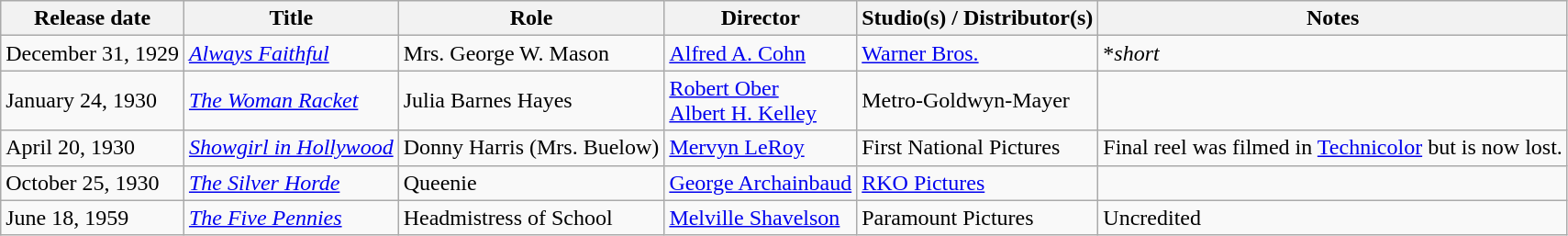<table class="wikitable plainrowheaders sortable">
<tr>
<th scope="col">Release date</th>
<th scope="col">Title</th>
<th scope="col">Role</th>
<th scope="col">Director</th>
<th scope="col">Studio(s) / Distributor(s)</th>
<th scope="col" class="unsortable">Notes</th>
</tr>
<tr>
<td>December 31, 1929</td>
<td><em><a href='#'>Always Faithful</a></em></td>
<td>Mrs. George W. Mason</td>
<td><a href='#'>Alfred A. Cohn</a></td>
<td><a href='#'>Warner Bros.</a></td>
<td>*<em>short</em></td>
</tr>
<tr>
<td>January 24, 1930</td>
<td><em><a href='#'>The Woman Racket</a></em></td>
<td>Julia Barnes Hayes</td>
<td><a href='#'>Robert Ober</a><br><a href='#'>Albert H. Kelley</a></td>
<td>Metro-Goldwyn-Mayer</td>
<td></td>
</tr>
<tr>
<td>April 20, 1930</td>
<td><em><a href='#'>Showgirl in Hollywood</a></em></td>
<td>Donny Harris (Mrs. Buelow)</td>
<td><a href='#'>Mervyn LeRoy</a></td>
<td>First National Pictures</td>
<td>Final reel was filmed in <a href='#'>Technicolor</a> but is now lost.</td>
</tr>
<tr>
<td>October 25, 1930</td>
<td><em><a href='#'>The Silver Horde</a></em></td>
<td>Queenie</td>
<td><a href='#'>George Archainbaud</a></td>
<td><a href='#'>RKO Pictures</a></td>
<td></td>
</tr>
<tr>
<td>June 18, 1959</td>
<td><em><a href='#'>The Five Pennies</a></em></td>
<td>Headmistress of School</td>
<td><a href='#'>Melville Shavelson</a></td>
<td>Paramount Pictures</td>
<td>Uncredited</td>
</tr>
</table>
